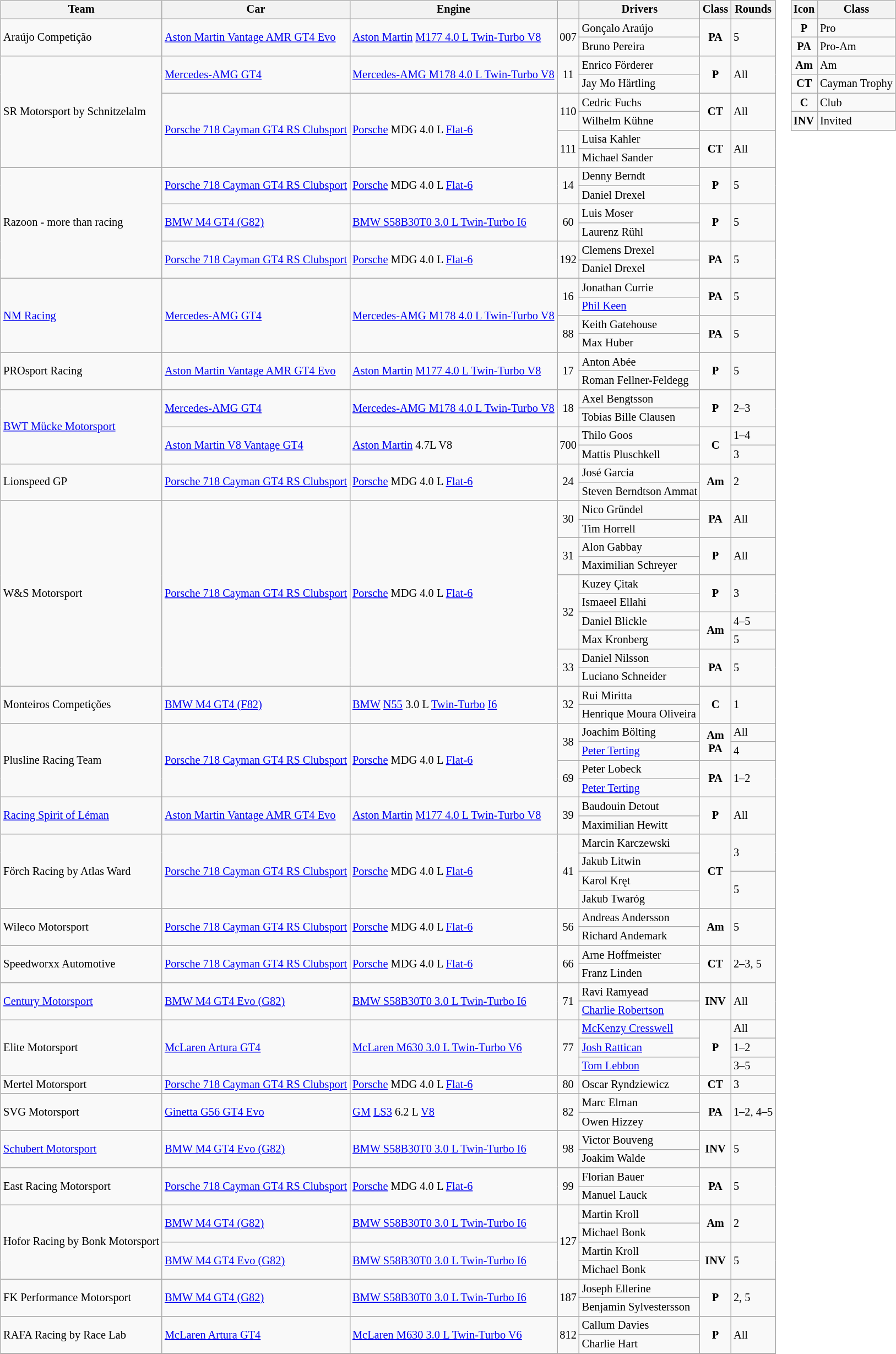<table>
<tr>
<td><br><table class="wikitable" style="font-size: 85%">
<tr>
<th>Team</th>
<th>Car</th>
<th>Engine</th>
<th></th>
<th>Drivers</th>
<th>Class</th>
<th>Rounds</th>
</tr>
<tr>
<td rowspan="2"> Araújo Competição</td>
<td rowspan="2"><a href='#'>Aston Martin Vantage AMR GT4 Evo</a></td>
<td rowspan="2"><a href='#'>Aston Martin</a> <a href='#'>M177 4.0 L Twin-Turbo V8</a></td>
<td rowspan="2" align="center">007</td>
<td> Gonçalo Araújo</td>
<td rowspan="2" align="center"><strong><span>PA</span></strong></td>
<td rowspan="2">5</td>
</tr>
<tr>
<td> Bruno Pereira</td>
</tr>
<tr>
<td rowspan="6"> SR Motorsport by Schnitzelalm</td>
<td rowspan="2"><a href='#'>Mercedes-AMG GT4</a></td>
<td rowspan="2"><a href='#'>Mercedes-AMG M178 4.0 L Twin-Turbo V8</a></td>
<td rowspan="2" align="center">11</td>
<td> Enrico Förderer</td>
<td rowspan="2" align="center"><strong><span>P</span></strong></td>
<td rowspan="2">All</td>
</tr>
<tr>
<td> Jay Mo Härtling</td>
</tr>
<tr>
<td rowspan="4"><a href='#'>Porsche 718 Cayman GT4 RS Clubsport</a></td>
<td rowspan="4"><a href='#'>Porsche</a> MDG 4.0 L <a href='#'>Flat-6</a></td>
<td rowspan="2" align="center">110</td>
<td> Cedric Fuchs</td>
<td rowspan="2" align="center"><strong><span>CT</span></strong></td>
<td rowspan="2">All</td>
</tr>
<tr>
<td> Wilhelm Kühne</td>
</tr>
<tr>
<td rowspan="2" align="center">111</td>
<td> Luisa Kahler</td>
<td rowspan="2" align="center"><strong><span>CT</span></strong></td>
<td rowspan="2">All</td>
</tr>
<tr>
<td> Michael Sander</td>
</tr>
<tr>
<td rowspan="6"> Razoon - more than racing</td>
<td rowspan="2"><a href='#'>Porsche 718 Cayman GT4 RS Clubsport</a></td>
<td rowspan="2"><a href='#'>Porsche</a> MDG 4.0 L <a href='#'>Flat-6</a></td>
<td rowspan="2" align="center">14</td>
<td> Denny Berndt</td>
<td rowspan="2" align="center"><strong><span>P</span></strong></td>
<td rowspan="2">5</td>
</tr>
<tr>
<td> Daniel Drexel</td>
</tr>
<tr>
<td rowspan="2"><a href='#'>BMW M4 GT4 (G82)</a></td>
<td rowspan="2"><a href='#'>BMW S58B30T0 3.0 L Twin-Turbo I6</a></td>
<td rowspan="2" align="center">60</td>
<td> Luis Moser</td>
<td rowspan="2" align="center"><strong><span>P</span></strong></td>
<td rowspan="2">5</td>
</tr>
<tr>
<td> Laurenz Rühl</td>
</tr>
<tr>
<td rowspan="2"><a href='#'>Porsche 718 Cayman GT4 RS Clubsport</a></td>
<td rowspan="2"><a href='#'>Porsche</a> MDG 4.0 L <a href='#'>Flat-6</a></td>
<td rowspan="2" align="center">192</td>
<td> Clemens Drexel</td>
<td rowspan="2" align="center"><strong><span>PA</span></strong></td>
<td rowspan="2">5</td>
</tr>
<tr>
<td> Daniel Drexel</td>
</tr>
<tr>
<td rowspan="4"> <a href='#'>NM Racing</a></td>
<td rowspan="4"><a href='#'>Mercedes-AMG GT4</a></td>
<td rowspan="4"><a href='#'>Mercedes-AMG M178 4.0 L Twin-Turbo V8</a></td>
<td rowspan="2" align="center">16</td>
<td> Jonathan Currie</td>
<td rowspan="2" align="center"><strong><span>PA</span></strong></td>
<td rowspan="2">5</td>
</tr>
<tr>
<td> <a href='#'>Phil Keen</a></td>
</tr>
<tr>
<td rowspan="2" align="center">88</td>
<td> Keith Gatehouse</td>
<td rowspan="2" align="center"><strong><span>PA</span></strong></td>
<td rowspan="2">5</td>
</tr>
<tr>
<td> Max Huber</td>
</tr>
<tr>
<td rowspan="2"> PROsport Racing</td>
<td rowspan="2"><a href='#'>Aston Martin Vantage AMR GT4 Evo</a></td>
<td rowspan="2"><a href='#'>Aston Martin</a> <a href='#'>M177 4.0 L Twin-Turbo V8</a></td>
<td rowspan="2" align="center">17</td>
<td> Anton Abée</td>
<td rowspan="2" align="center"><strong><span>P</span></strong></td>
<td rowspan="2">5</td>
</tr>
<tr>
<td> Roman Fellner-Feldegg</td>
</tr>
<tr>
<td rowspan="4"> <a href='#'>BWT Mücke Motorsport</a></td>
<td rowspan="2"><a href='#'>Mercedes-AMG GT4</a></td>
<td rowspan="2"><a href='#'>Mercedes-AMG M178 4.0 L Twin-Turbo V8</a></td>
<td rowspan="2" align="center">18</td>
<td> Axel Bengtsson</td>
<td rowspan="2" align="center"><strong><span>P</span></strong></td>
<td rowspan="2">2–3</td>
</tr>
<tr>
<td> Tobias Bille Clausen</td>
</tr>
<tr>
<td rowspan="2"><a href='#'>Aston Martin V8 Vantage GT4</a></td>
<td rowspan="2"><a href='#'>Aston Martin</a> 4.7L V8</td>
<td rowspan="2" align="center">700</td>
<td> Thilo Goos</td>
<td rowspan="2" align="center" "><strong><span>C</span></strong></td>
<td>1–4</td>
</tr>
<tr>
<td> Mattis Pluschkell</td>
<td>3</td>
</tr>
<tr>
<td rowspan="2"> Lionspeed GP</td>
<td rowspan="2"><a href='#'>Porsche 718 Cayman GT4 RS Clubsport</a></td>
<td rowspan="2"><a href='#'>Porsche</a> MDG 4.0 L <a href='#'>Flat-6</a></td>
<td rowspan="2" align="center">24</td>
<td> José Garcia</td>
<td rowspan="2" align="center" "><strong><span>Am</span></strong></td>
<td rowspan="2">2</td>
</tr>
<tr>
<td> Steven Berndtson Ammat</td>
</tr>
<tr>
<td rowspan="10"> W&S Motorsport</td>
<td rowspan="10"><a href='#'>Porsche 718 Cayman GT4 RS Clubsport</a></td>
<td rowspan="10"><a href='#'>Porsche</a> MDG 4.0 L <a href='#'>Flat-6</a></td>
<td rowspan="2" align="center">30</td>
<td> Nico Gründel</td>
<td rowspan="2" align="center"><strong><span>PA</span></strong></td>
<td rowspan="2">All</td>
</tr>
<tr>
<td> Tim Horrell</td>
</tr>
<tr>
<td rowspan="2" align="center">31</td>
<td> Alon Gabbay</td>
<td rowspan="2" align="center"><strong><span>P</span></strong></td>
<td rowspan="2">All</td>
</tr>
<tr>
<td> Maximilian Schreyer</td>
</tr>
<tr>
<td rowspan="4" align="center">32</td>
<td> Kuzey Çitak</td>
<td rowspan="2" align="center"><strong><span>P</span></strong></td>
<td rowspan="2">3</td>
</tr>
<tr>
<td> Ismaeel Ellahi</td>
</tr>
<tr>
<td> Daniel Blickle</td>
<td rowspan="2" align="center"><strong><span>Am</span></strong></td>
<td>4–5</td>
</tr>
<tr>
<td> Max Kronberg</td>
<td>5</td>
</tr>
<tr>
<td rowspan="2" align="center">33</td>
<td> Daniel Nilsson</td>
<td rowspan="2" align="center"><strong><span>PA</span></strong></td>
<td rowspan="2">5</td>
</tr>
<tr>
<td> Luciano Schneider</td>
</tr>
<tr>
<td rowspan="2"> Monteiros Competições</td>
<td rowspan="2"><a href='#'>BMW M4 GT4 (F82)</a></td>
<td rowspan="2"><a href='#'>BMW</a> <a href='#'>N55</a> 3.0 L <a href='#'>Twin-Turbo</a> <a href='#'>I6</a></td>
<td rowspan="2" align="center">32</td>
<td> Rui Miritta</td>
<td rowspan="2" align="center"><strong><span>C</span></strong></td>
<td rowspan="2">1</td>
</tr>
<tr>
<td> Henrique Moura Oliveira</td>
</tr>
<tr>
<td rowspan="4"> Plusline Racing Team</td>
<td rowspan="4"><a href='#'>Porsche 718 Cayman GT4 RS Clubsport</a></td>
<td rowspan="4"><a href='#'>Porsche</a> MDG 4.0 L <a href='#'>Flat-6</a></td>
<td rowspan="2" align="center">38</td>
<td> Joachim Bölting</td>
<td rowspan="2" align="center"><strong><span>Am</span></strong> <small></small><br><strong><span>PA</span></strong> <small></small></td>
<td>All</td>
</tr>
<tr>
<td> <a href='#'>Peter Terting</a></td>
<td>4</td>
</tr>
<tr>
<td rowspan="2" align="center">69</td>
<td> Peter Lobeck</td>
<td rowspan="2" align="center"><strong><span>PA</span></strong></td>
<td rowspan="2">1–2</td>
</tr>
<tr>
<td> <a href='#'>Peter Terting</a></td>
</tr>
<tr>
<td rowspan="2"> <a href='#'>Racing Spirit of Léman</a></td>
<td rowspan="2"><a href='#'>Aston Martin Vantage AMR GT4 Evo</a></td>
<td rowspan="2"><a href='#'>Aston Martin</a> <a href='#'>M177 4.0 L Twin-Turbo V8</a></td>
<td rowspan="2" align="center">39</td>
<td> Baudouin Detout</td>
<td rowspan="2" align="center"><strong><span>P</span></strong></td>
<td rowspan="2">All</td>
</tr>
<tr>
<td> Maximilian Hewitt</td>
</tr>
<tr>
<td rowspan="4"> Förch Racing by Atlas Ward</td>
<td rowspan="4"><a href='#'>Porsche 718 Cayman GT4 RS Clubsport</a></td>
<td rowspan="4"><a href='#'>Porsche</a> MDG 4.0 L <a href='#'>Flat-6</a></td>
<td rowspan="4" align="center">41</td>
<td> Marcin Karczewski</td>
<td rowspan="4" align="center"><strong><span>CT</span></strong></td>
<td rowspan="2">3</td>
</tr>
<tr>
<td> Jakub Litwin</td>
</tr>
<tr>
<td> Karol Kręt</td>
<td rowspan="2">5</td>
</tr>
<tr>
<td> Jakub Twaróg</td>
</tr>
<tr>
<td rowspan="2"> Wileco Motorsport</td>
<td rowspan="2"><a href='#'>Porsche 718 Cayman GT4 RS Clubsport</a></td>
<td rowspan="2"><a href='#'>Porsche</a> MDG 4.0 L <a href='#'>Flat-6</a></td>
<td rowspan="2" align="center">56</td>
<td> Andreas Andersson</td>
<td rowspan="2" align="center"><strong><span>Am</span></strong></td>
<td rowspan="2">5</td>
</tr>
<tr>
<td> Richard Andemark</td>
</tr>
<tr>
<td rowspan="2"> Speedworxx Automotive</td>
<td rowspan="2"><a href='#'>Porsche 718 Cayman GT4 RS Clubsport</a></td>
<td rowspan="2"><a href='#'>Porsche</a> MDG 4.0 L <a href='#'>Flat-6</a></td>
<td rowspan="2" align="center">66</td>
<td> Arne Hoffmeister</td>
<td rowspan="2" align="center"><strong><span>CT</span></strong></td>
<td rowspan="2">2–3, 5</td>
</tr>
<tr>
<td> Franz Linden</td>
</tr>
<tr>
<td rowspan="2"> <a href='#'>Century Motorsport</a></td>
<td rowspan="2"><a href='#'>BMW M4 GT4 Evo (G82)</a></td>
<td rowspan="2"><a href='#'>BMW S58B30T0 3.0 L Twin-Turbo I6</a></td>
<td rowspan="2" align="center">71</td>
<td> Ravi Ramyead</td>
<td rowspan="2" align="center"><strong><span>INV</span></strong></td>
<td rowspan="2">All</td>
</tr>
<tr>
<td> <a href='#'>Charlie Robertson</a></td>
</tr>
<tr>
<td rowspan="3"> Elite Motorsport</td>
<td rowspan="3"><a href='#'>McLaren Artura GT4</a></td>
<td rowspan="3"><a href='#'>McLaren M630 3.0 L Twin-Turbo V6</a></td>
<td rowspan="3" align="center">77</td>
<td> <a href='#'>McKenzy Cresswell</a></td>
<td rowspan="3" align="center"><strong><span>P</span></strong></td>
<td>All</td>
</tr>
<tr>
<td> <a href='#'>Josh Rattican</a></td>
<td>1–2</td>
</tr>
<tr>
<td> <a href='#'>Tom Lebbon</a></td>
<td>3–5</td>
</tr>
<tr>
<td> Mertel Motorsport</td>
<td><a href='#'>Porsche 718 Cayman GT4 RS Clubsport</a></td>
<td><a href='#'>Porsche</a> MDG 4.0 L <a href='#'>Flat-6</a></td>
<td align="center">80</td>
<td> Oscar Ryndziewicz</td>
<td align="center"><strong><span>CT</span></strong></td>
<td>3</td>
</tr>
<tr>
<td rowspan="2"> SVG Motorsport</td>
<td rowspan="2"><a href='#'>Ginetta G56 GT4 Evo</a></td>
<td rowspan="2"><a href='#'>GM</a> <a href='#'>LS3</a> 6.2 L <a href='#'>V8</a></td>
<td rowspan="2" align="center">82</td>
<td> Marc Elman</td>
<td rowspan="2" align="center"><strong><span>PA</span></strong></td>
<td rowspan="2">1–2, 4–5</td>
</tr>
<tr>
<td> Owen Hizzey</td>
</tr>
<tr>
<td rowspan="2"> <a href='#'>Schubert Motorsport</a></td>
<td rowspan="2"><a href='#'>BMW M4 GT4 Evo (G82)</a></td>
<td rowspan="2"><a href='#'>BMW S58B30T0 3.0 L Twin-Turbo I6</a></td>
<td rowspan="2" align="center">98</td>
<td> Victor Bouveng</td>
<td rowspan="2" align="center"><strong><span>INV</span></strong></td>
<td rowspan="2">5</td>
</tr>
<tr>
<td> Joakim Walde</td>
</tr>
<tr>
<td rowspan="2"> East Racing Motorsport</td>
<td rowspan="2"><a href='#'>Porsche 718 Cayman GT4 RS Clubsport</a></td>
<td rowspan="2"><a href='#'>Porsche</a> MDG 4.0 L <a href='#'>Flat-6</a></td>
<td rowspan="2" align="center">99</td>
<td> Florian Bauer</td>
<td rowspan="2" align="center"><strong><span>PA</span></strong></td>
<td rowspan="2">5</td>
</tr>
<tr>
<td> Manuel Lauck</td>
</tr>
<tr>
<td rowspan="4"> Hofor Racing by Bonk Motorsport</td>
<td rowspan="2"><a href='#'>BMW M4 GT4 (G82)</a></td>
<td rowspan="2"><a href='#'>BMW S58B30T0 3.0 L Twin-Turbo I6</a></td>
<td rowspan="4" align="center">127</td>
<td> Martin Kroll</td>
<td rowspan="2" align="center"><strong><span>Am</span></strong></td>
<td rowspan="2">2</td>
</tr>
<tr>
<td> Michael Bonk</td>
</tr>
<tr>
<td rowspan="2"><a href='#'>BMW M4 GT4 Evo (G82)</a></td>
<td rowspan="2"><a href='#'>BMW S58B30T0 3.0 L Twin-Turbo I6</a></td>
<td> Martin Kroll</td>
<td rowspan="2" align="center"><strong><span>INV</span></strong></td>
<td rowspan="2">5</td>
</tr>
<tr>
<td> Michael Bonk</td>
</tr>
<tr>
<td rowspan="2"> FK Performance Motorsport</td>
<td rowspan="2"><a href='#'>BMW M4 GT4 (G82)</a></td>
<td rowspan="2"><a href='#'>BMW S58B30T0 3.0 L Twin-Turbo I6</a></td>
<td rowspan="2" align="center">187</td>
<td> Joseph Ellerine</td>
<td rowspan="2" align="center"><strong><span>P</span></strong></td>
<td rowspan="2">2, 5</td>
</tr>
<tr>
<td> Benjamin Sylvestersson</td>
</tr>
<tr>
<td rowspan="2"> RAFA Racing by Race Lab</td>
<td rowspan="2"><a href='#'>McLaren Artura GT4</a></td>
<td rowspan="2"><a href='#'>McLaren M630 3.0 L Twin-Turbo V6</a></td>
<td rowspan="2" align="center">812</td>
<td> Callum Davies</td>
<td rowspan="2" align="center"><strong><span>P</span></strong></td>
<td rowspan="2">All</td>
</tr>
<tr>
<td> Charlie Hart</td>
</tr>
<tr>
</tr>
</table>
</td>
<td valign="top"><br><table class="wikitable" style="font-size: 85%;">
<tr>
<th>Icon</th>
<th>Class</th>
</tr>
<tr>
<td align="center"><strong><span>P</span></strong></td>
<td>Pro</td>
</tr>
<tr>
<td align="center"><strong><span>PA</span></strong></td>
<td>Pro-Am</td>
</tr>
<tr>
<td align="center"><strong><span>Am</span></strong></td>
<td>Am</td>
</tr>
<tr>
<td align="center"><strong><span>CT</span></strong></td>
<td>Cayman Trophy</td>
</tr>
<tr>
<td align="center"><strong><span>C</span></strong></td>
<td>Club</td>
</tr>
<tr>
<td><strong><span>INV</span></strong></td>
<td>Invited</td>
</tr>
</table>
</td>
</tr>
</table>
